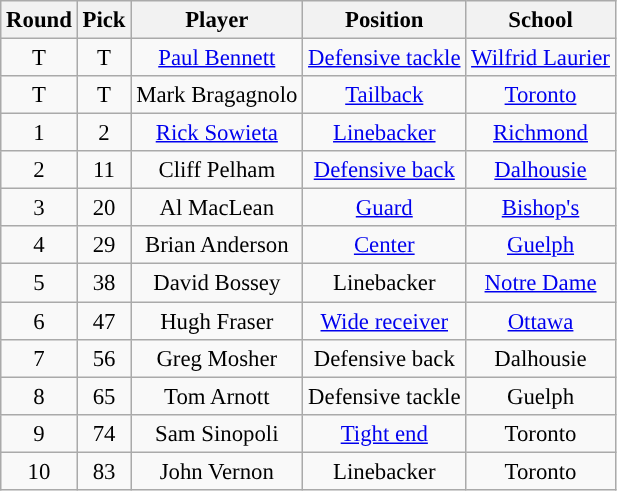<table class="wikitable" style="font-size: 95%;">
<tr>
<th scope="col">Round</th>
<th scope="col">Pick</th>
<th scope="col">Player</th>
<th scope="col">Position</th>
<th scope="col">School</th>
</tr>
<tr align="center">
<td align=center>T</td>
<td>T</td>
<td><a href='#'>Paul Bennett</a></td>
<td><a href='#'>Defensive tackle</a></td>
<td><a href='#'>Wilfrid Laurier</a></td>
</tr>
<tr align="center">
<td align=center>T</td>
<td>T</td>
<td>Mark Bragagnolo</td>
<td><a href='#'>Tailback</a></td>
<td><a href='#'>Toronto</a></td>
</tr>
<tr align="center">
<td align=center>1</td>
<td>2</td>
<td><a href='#'>Rick Sowieta</a></td>
<td><a href='#'>Linebacker</a></td>
<td><a href='#'>Richmond</a></td>
</tr>
<tr align="center">
<td align=center>2</td>
<td>11</td>
<td>Cliff Pelham</td>
<td><a href='#'>Defensive back</a></td>
<td><a href='#'>Dalhousie</a></td>
</tr>
<tr align="center">
<td align=center>3</td>
<td>20</td>
<td>Al MacLean</td>
<td><a href='#'>Guard</a></td>
<td><a href='#'>Bishop's</a></td>
</tr>
<tr align="center">
<td align=center>4</td>
<td>29</td>
<td>Brian Anderson</td>
<td><a href='#'>Center</a></td>
<td><a href='#'>Guelph</a></td>
</tr>
<tr align="center">
<td align=center>5</td>
<td>38</td>
<td>David Bossey</td>
<td>Linebacker</td>
<td><a href='#'>Notre Dame</a></td>
</tr>
<tr align="center">
<td align=center>6</td>
<td>47</td>
<td>Hugh Fraser</td>
<td><a href='#'>Wide receiver</a></td>
<td><a href='#'>Ottawa</a></td>
</tr>
<tr align="center">
<td align=center>7</td>
<td>56</td>
<td>Greg Mosher</td>
<td>Defensive back</td>
<td>Dalhousie</td>
</tr>
<tr align="center">
<td align=center>8</td>
<td>65</td>
<td>Tom Arnott</td>
<td>Defensive tackle</td>
<td>Guelph</td>
</tr>
<tr align="center">
<td align=center>9</td>
<td>74</td>
<td>Sam Sinopoli</td>
<td><a href='#'>Tight end</a></td>
<td>Toronto</td>
</tr>
<tr align="center">
<td align=center>10</td>
<td>83</td>
<td>John Vernon</td>
<td>Linebacker</td>
<td>Toronto</td>
</tr>
</table>
